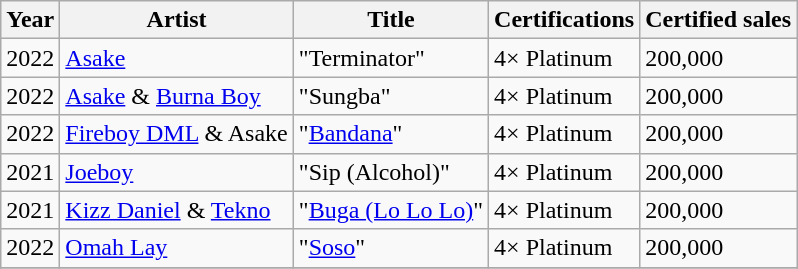<table class="wikitable">
<tr>
<th>Year</th>
<th>Artist</th>
<th>Title</th>
<th>Certifications</th>
<th>Certified sales</th>
</tr>
<tr>
<td>2022</td>
<td><a href='#'>Asake</a></td>
<td>"Terminator"</td>
<td>4× Platinum</td>
<td>200,000</td>
</tr>
<tr>
<td>2022</td>
<td><a href='#'>Asake</a> & <a href='#'>Burna Boy</a></td>
<td>"Sungba"</td>
<td>4× Platinum</td>
<td>200,000</td>
</tr>
<tr>
<td>2022</td>
<td><a href='#'>Fireboy DML</a> & Asake</td>
<td>"<a href='#'>Bandana</a>"</td>
<td>4× Platinum</td>
<td>200,000</td>
</tr>
<tr>
<td>2021</td>
<td><a href='#'>Joeboy</a></td>
<td>"Sip (Alcohol)"</td>
<td>4× Platinum</td>
<td>200,000</td>
</tr>
<tr>
<td>2021</td>
<td><a href='#'>Kizz Daniel</a> & <a href='#'>Tekno</a></td>
<td>"<a href='#'>Buga (Lo Lo Lo)</a>"</td>
<td>4× Platinum</td>
<td>200,000</td>
</tr>
<tr>
<td>2022</td>
<td><a href='#'>Omah Lay</a></td>
<td>"<a href='#'>Soso</a>"</td>
<td>4× Platinum</td>
<td>200,000</td>
</tr>
<tr>
</tr>
</table>
